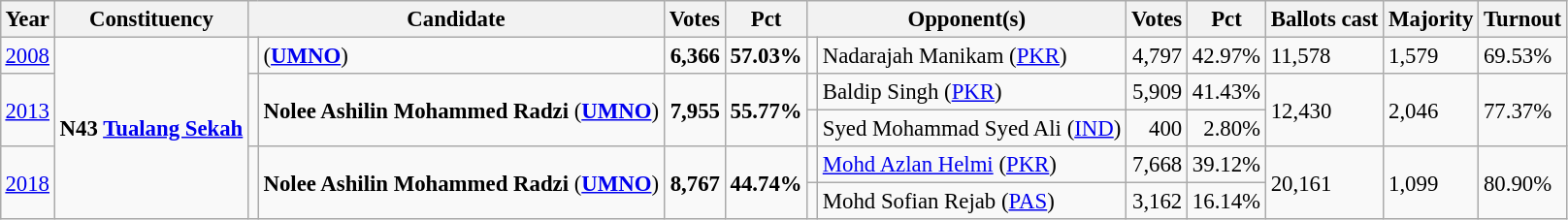<table class="wikitable" style="margin:0.5em ; font-size:95%">
<tr>
<th>Year</th>
<th>Constituency</th>
<th colspan=2>Candidate</th>
<th>Votes</th>
<th>Pct</th>
<th colspan=2>Opponent(s)</th>
<th>Votes</th>
<th>Pct</th>
<th>Ballots cast</th>
<th>Majority</th>
<th>Turnout</th>
</tr>
<tr>
<td><a href='#'>2008</a></td>
<td rowspan="5"><strong>N43 <a href='#'>Tualang Sekah</a></strong></td>
<td></td>
<td> (<a href='#'><strong>UMNO</strong></a>)</td>
<td align="right"><strong>6,366</strong></td>
<td><strong>57.03%</strong></td>
<td></td>
<td>Nadarajah Manikam (<a href='#'>PKR</a>)</td>
<td align="right">4,797</td>
<td>42.97%</td>
<td>11,578</td>
<td>1,579</td>
<td>69.53%</td>
</tr>
<tr>
<td rowspan=2><a href='#'>2013</a></td>
<td rowspan=2 ></td>
<td rowspan=2><strong>Nolee Ashilin Mohammed Radzi</strong> (<a href='#'><strong>UMNO</strong></a>)</td>
<td rowspan=2 align="right"><strong>7,955</strong></td>
<td rowspan=2><strong>55.77%</strong></td>
<td></td>
<td>Baldip Singh (<a href='#'>PKR</a>)</td>
<td align="right">5,909</td>
<td>41.43%</td>
<td rowspan=2>12,430</td>
<td rowspan=2>2,046</td>
<td rowspan=2>77.37%</td>
</tr>
<tr>
<td></td>
<td>Syed Mohammad Syed Ali (<a href='#'>IND</a>)</td>
<td align="right">400</td>
<td align="right">2.80%</td>
</tr>
<tr>
<td rowspan=2><a href='#'>2018</a></td>
<td rowspan=2 ></td>
<td rowspan=2><strong>Nolee Ashilin Mohammed Radzi</strong> (<a href='#'><strong>UMNO</strong></a>)</td>
<td rowspan=2 align="right"><strong>8,767</strong></td>
<td rowspan=2><strong>44.74%</strong></td>
<td></td>
<td><a href='#'>Mohd Azlan Helmi</a> (<a href='#'>PKR</a>)</td>
<td align="right">7,668</td>
<td>39.12%</td>
<td rowspan=2>20,161</td>
<td rowspan=2>1,099</td>
<td rowspan=2>80.90%</td>
</tr>
<tr>
<td></td>
<td>Mohd Sofian Rejab (<a href='#'>PAS</a>)</td>
<td align="right">3,162</td>
<td>16.14%</td>
</tr>
</table>
